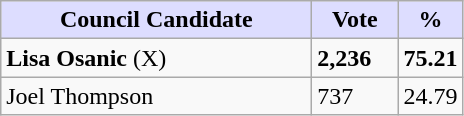<table class="wikitable sortable">
<tr>
<th style="background:#ddf; width:200px;">Council Candidate</th>
<th style="background:#ddf; width:50px;">Vote</th>
<th style="background:#ddf; width:30px;">%</th>
</tr>
<tr>
<td><strong>Lisa Osanic</strong> (X)</td>
<td><strong>2,236</strong></td>
<td><strong>75.21</strong></td>
</tr>
<tr>
<td>Joel Thompson</td>
<td>737</td>
<td>24.79</td>
</tr>
</table>
